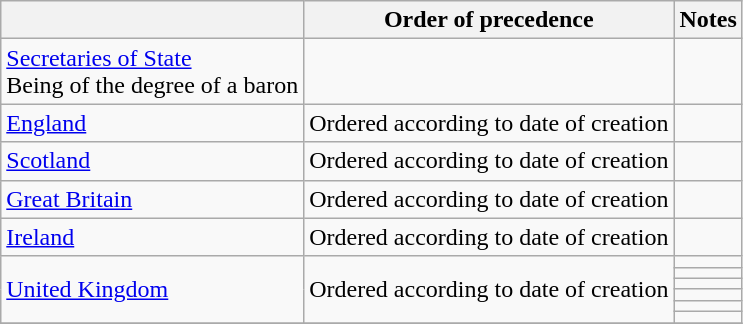<table class="wikitable">
<tr>
<th></th>
<th>Order of precedence</th>
<th>Notes</th>
</tr>
<tr>
<td><a href='#'>Secretaries of State</a><br>Being of the degree of a baron</td>
<td></td>
<td></td>
</tr>
<tr>
<td> <a href='#'>England</a></td>
<td>Ordered according to date of creation</td>
<td></td>
</tr>
<tr>
<td> <a href='#'>Scotland</a></td>
<td>Ordered according to date of creation</td>
<td></td>
</tr>
<tr>
<td> <a href='#'>Great Britain</a></td>
<td>Ordered according to date of creation</td>
<td></td>
</tr>
<tr>
<td> <a href='#'>Ireland</a></td>
<td>Ordered according to date of creation</td>
<td></td>
</tr>
<tr>
<td rowspan=6> <a href='#'>United Kingdom</a></td>
<td rowspan=6>Ordered according to date of creation</td>
<td></td>
</tr>
<tr>
<td></td>
</tr>
<tr>
<td></td>
</tr>
<tr>
<td></td>
</tr>
<tr>
<td></td>
</tr>
<tr>
<td></td>
</tr>
<tr>
</tr>
</table>
